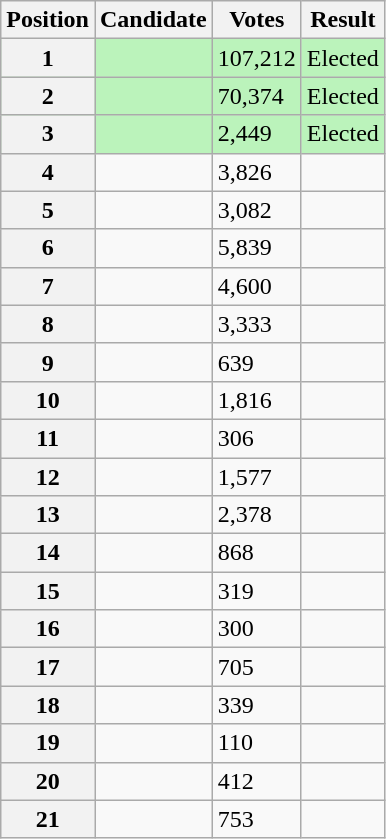<table class="wikitable sortable col3right">
<tr>
<th scope="col">Position</th>
<th scope="col">Candidate</th>
<th scope="col">Votes</th>
<th scope="col">Result</th>
</tr>
<tr bgcolor=bbf3bb>
<th scope="row">1</th>
<td></td>
<td>107,212</td>
<td>Elected</td>
</tr>
<tr bgcolor=bbf3bb>
<th scope="row">2</th>
<td></td>
<td>70,374</td>
<td>Elected</td>
</tr>
<tr bgcolor=bbf3bb>
<th scope="row">3</th>
<td></td>
<td>2,449</td>
<td>Elected</td>
</tr>
<tr>
<th scope="row">4</th>
<td></td>
<td>3,826</td>
<td></td>
</tr>
<tr>
<th scope="row">5</th>
<td></td>
<td>3,082</td>
<td></td>
</tr>
<tr>
<th scope="row">6</th>
<td></td>
<td>5,839</td>
<td></td>
</tr>
<tr>
<th scope="row">7</th>
<td></td>
<td>4,600</td>
<td></td>
</tr>
<tr>
<th scope="row">8</th>
<td></td>
<td>3,333</td>
<td></td>
</tr>
<tr>
<th scope="row">9</th>
<td></td>
<td>639</td>
<td></td>
</tr>
<tr>
<th scope="row">10</th>
<td></td>
<td>1,816</td>
<td></td>
</tr>
<tr>
<th scope="row">11</th>
<td></td>
<td>306</td>
<td></td>
</tr>
<tr>
<th scope="row">12</th>
<td></td>
<td>1,577</td>
<td></td>
</tr>
<tr>
<th scope="row">13</th>
<td></td>
<td>2,378</td>
<td></td>
</tr>
<tr>
<th scope="row">14</th>
<td></td>
<td>868</td>
<td></td>
</tr>
<tr>
<th scope="row">15</th>
<td></td>
<td>319</td>
<td></td>
</tr>
<tr>
<th scope="row">16</th>
<td></td>
<td>300</td>
<td></td>
</tr>
<tr>
<th scope="row">17</th>
<td></td>
<td>705</td>
<td></td>
</tr>
<tr>
<th scope="row">18</th>
<td></td>
<td>339</td>
<td></td>
</tr>
<tr>
<th scope="row">19</th>
<td></td>
<td>110</td>
<td></td>
</tr>
<tr>
<th scope="row">20</th>
<td></td>
<td>412</td>
<td></td>
</tr>
<tr>
<th scope="row">21</th>
<td></td>
<td>753</td>
<td></td>
</tr>
</table>
